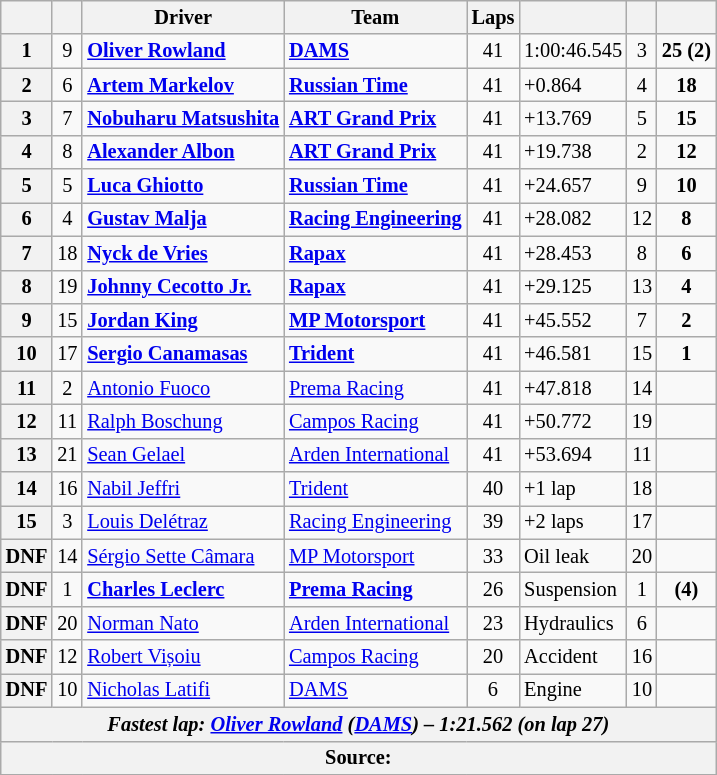<table class="wikitable" style="font-size:85%">
<tr>
<th scope="col"></th>
<th scope="col"></th>
<th scope="col">Driver</th>
<th scope="col">Team</th>
<th scope="col">Laps</th>
<th scope="col"></th>
<th scope="col"></th>
<th scope="col"></th>
</tr>
<tr>
<th scope="row">1</th>
<td align="center">9</td>
<td> <strong><a href='#'>Oliver Rowland</a></strong></td>
<td><strong><a href='#'>DAMS</a></strong></td>
<td align="center">41</td>
<td>1:00:46.545</td>
<td align="center">3</td>
<td align="center"><strong>25 (2)</strong></td>
</tr>
<tr>
<th scope="row">2</th>
<td align="center">6</td>
<td><strong> <a href='#'>Artem Markelov</a></strong></td>
<td><strong><a href='#'>Russian Time</a></strong></td>
<td align="center">41</td>
<td>+0.864</td>
<td align="center">4</td>
<td align="center"><strong>18</strong></td>
</tr>
<tr>
<th scope="row">3</th>
<td align="center">7</td>
<td><strong> <a href='#'>Nobuharu Matsushita</a></strong></td>
<td><strong><a href='#'>ART Grand Prix</a></strong></td>
<td align="center">41</td>
<td>+13.769</td>
<td align="center">5</td>
<td align="center"><strong>15</strong></td>
</tr>
<tr>
<th scope="row">4</th>
<td align="center">8</td>
<td><strong> <a href='#'>Alexander Albon</a></strong></td>
<td><strong><a href='#'>ART Grand Prix</a></strong></td>
<td align="center">41</td>
<td>+19.738</td>
<td align="center">2</td>
<td align="center"><strong>12</strong></td>
</tr>
<tr>
<th scope="row">5</th>
<td align="center">5</td>
<td><strong> <a href='#'>Luca Ghiotto</a></strong></td>
<td><strong><a href='#'>Russian Time</a></strong></td>
<td align="center">41</td>
<td>+24.657</td>
<td align="center">9</td>
<td align="center"><strong>10</strong></td>
</tr>
<tr>
<th scope="row">6</th>
<td align="center">4</td>
<td><strong> <a href='#'>Gustav Malja</a></strong></td>
<td><strong><a href='#'>Racing Engineering</a></strong></td>
<td align="center">41</td>
<td>+28.082</td>
<td align="center">12</td>
<td align="center"><strong>8</strong></td>
</tr>
<tr>
<th scope="row">7</th>
<td align="center">18</td>
<td><strong> <a href='#'>Nyck de Vries</a></strong></td>
<td><strong><a href='#'>Rapax</a></strong></td>
<td align="center">41</td>
<td>+28.453</td>
<td align="center">8</td>
<td align="center"><strong>6</strong></td>
</tr>
<tr>
<th scope="row">8</th>
<td align="center">19</td>
<td><strong> <a href='#'>Johnny Cecotto Jr.</a></strong></td>
<td><strong><a href='#'>Rapax</a></strong></td>
<td align="center">41</td>
<td>+29.125</td>
<td align="center">13</td>
<td align="center"><strong>4</strong></td>
</tr>
<tr>
<th scope="row">9</th>
<td align="center">15</td>
<td><strong> <a href='#'>Jordan King</a></strong></td>
<td><strong><a href='#'>MP Motorsport</a></strong></td>
<td align="center">41</td>
<td>+45.552</td>
<td align="center">7</td>
<td align="center"><strong>2</strong></td>
</tr>
<tr>
<th scope="row">10</th>
<td align="center">17</td>
<td><strong> <a href='#'>Sergio Canamasas</a></strong></td>
<td><strong><a href='#'>Trident</a></strong></td>
<td align="center">41</td>
<td>+46.581</td>
<td align="center">15</td>
<td align="center"><strong>1</strong></td>
</tr>
<tr>
<th scope="row">11</th>
<td align="center">2</td>
<td> <a href='#'>Antonio Fuoco</a></td>
<td><a href='#'>Prema Racing</a></td>
<td align="center">41</td>
<td>+47.818</td>
<td align="center">14</td>
<td></td>
</tr>
<tr>
<th scope="row">12</th>
<td align="center">11</td>
<td> <a href='#'>Ralph Boschung</a></td>
<td><a href='#'>Campos Racing</a></td>
<td align="center">41</td>
<td>+50.772</td>
<td align="center">19</td>
<td></td>
</tr>
<tr>
<th scope="row">13</th>
<td align="center">21</td>
<td> <a href='#'>Sean Gelael</a></td>
<td><a href='#'>Arden International</a></td>
<td align="center">41</td>
<td>+53.694</td>
<td align="center">11</td>
<td></td>
</tr>
<tr>
<th scope="row">14</th>
<td align="center">16</td>
<td> <a href='#'>Nabil Jeffri</a></td>
<td><a href='#'>Trident</a></td>
<td align="center">40</td>
<td>+1 lap</td>
<td align="center">18</td>
<td></td>
</tr>
<tr>
<th scope="row">15</th>
<td align="center">3</td>
<td> <a href='#'>Louis Delétraz</a></td>
<td><a href='#'>Racing Engineering</a></td>
<td align="center">39</td>
<td>+2 laps</td>
<td align="center">17</td>
<td></td>
</tr>
<tr>
<th scope="row">DNF</th>
<td align="center">14</td>
<td> <a href='#'>Sérgio Sette Câmara</a></td>
<td><a href='#'>MP Motorsport</a></td>
<td align="center">33</td>
<td>Oil leak</td>
<td align="center">20</td>
<td></td>
</tr>
<tr>
<th scope="row">DNF</th>
<td align="center">1</td>
<td><strong> <a href='#'>Charles Leclerc</a></strong></td>
<td><strong><a href='#'>Prema Racing</a></strong></td>
<td align="center">26</td>
<td>Suspension</td>
<td align="center">1</td>
<td align="center"><strong>(4)</strong></td>
</tr>
<tr>
<th scope="row">DNF</th>
<td align="center">20</td>
<td> <a href='#'>Norman Nato</a></td>
<td><a href='#'>Arden International</a></td>
<td align="center">23</td>
<td>Hydraulics</td>
<td align="center">6</td>
<td></td>
</tr>
<tr>
<th scope="row">DNF</th>
<td align="center">12</td>
<td> <a href='#'>Robert Vișoiu</a></td>
<td><a href='#'>Campos Racing</a></td>
<td align="center">20</td>
<td>Accident</td>
<td align="center">16</td>
<td></td>
</tr>
<tr>
<th scope="row">DNF</th>
<td align="center">10</td>
<td> <a href='#'>Nicholas Latifi</a></td>
<td><a href='#'>DAMS</a></td>
<td align="center">6</td>
<td>Engine</td>
<td align="center">10</td>
<td></td>
</tr>
<tr>
<th colspan="8" align="center"><em>Fastest lap:  <a href='#'>Oliver Rowland</a> (<a href='#'>DAMS</a>) – 1:21.562 (on lap 27)</em></th>
</tr>
<tr>
<th colspan="8">Source:</th>
</tr>
<tr>
</tr>
</table>
